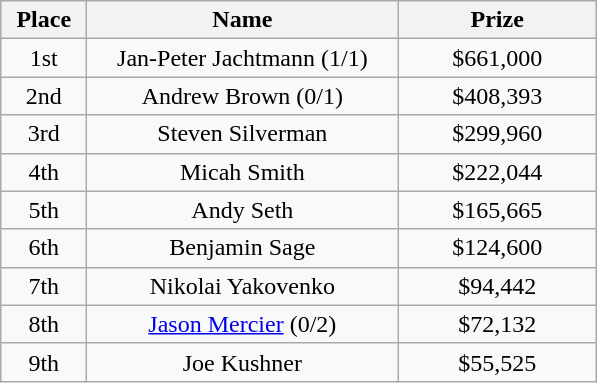<table class="wikitable">
<tr>
<th width="50">Place</th>
<th width="200">Name</th>
<th width="125">Prize</th>
</tr>
<tr>
<td align = "center">1st</td>
<td align = "center">Jan-Peter Jachtmann (1/1)</td>
<td align = "center">$661,000</td>
</tr>
<tr>
<td align = "center">2nd</td>
<td align = "center">Andrew Brown (0/1)</td>
<td align = "center">$408,393</td>
</tr>
<tr>
<td align = "center">3rd</td>
<td align = "center">Steven Silverman</td>
<td align = "center">$299,960</td>
</tr>
<tr>
<td align = "center">4th</td>
<td align = "center">Micah Smith</td>
<td align = "center">$222,044</td>
</tr>
<tr>
<td align = "center">5th</td>
<td align = "center">Andy Seth</td>
<td align = "center">$165,665</td>
</tr>
<tr>
<td align = "center">6th</td>
<td align = "center">Benjamin Sage</td>
<td align = "center">$124,600</td>
</tr>
<tr>
<td align = "center">7th</td>
<td align = "center">Nikolai Yakovenko</td>
<td align = "center">$94,442</td>
</tr>
<tr>
<td align = "center">8th</td>
<td align = "center"><a href='#'>Jason Mercier</a> (0/2)</td>
<td align = "center">$72,132</td>
</tr>
<tr>
<td align = "center">9th</td>
<td align = "center">Joe Kushner</td>
<td align = "center">$55,525</td>
</tr>
</table>
